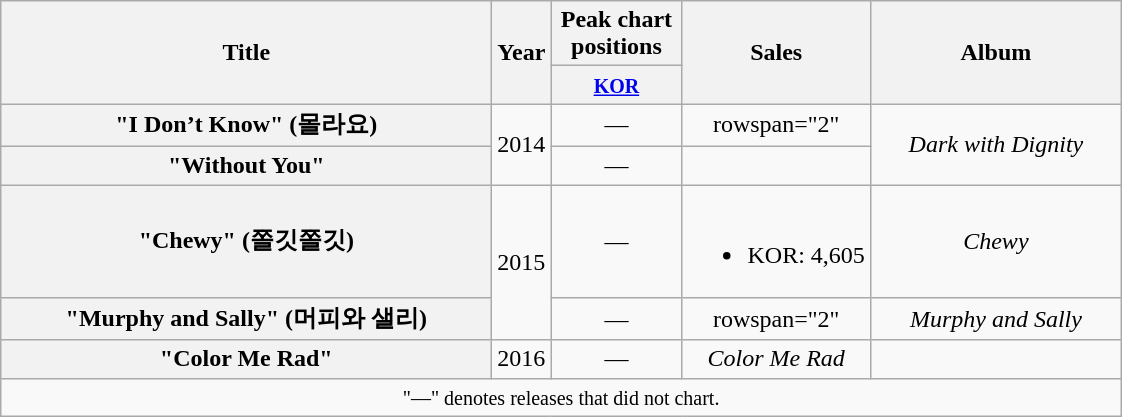<table class="wikitable plainrowheaders" style="text-align:center;" border="1">
<tr>
<th scope="col" rowspan="2" style="width:20em;">Title</th>
<th scope="col" rowspan="2">Year</th>
<th scope="col" colspan="1" style="width:5em;">Peak chart positions</th>
<th scope="col" rowspan="2">Sales</th>
<th scope="col" rowspan="2" style="width:10em;">Album</th>
</tr>
<tr>
<th><small><a href='#'>KOR</a></small><br></th>
</tr>
<tr>
<th scope="row">"I Don’t Know" (몰라요)</th>
<td rowspan="2">2014</td>
<td>—</td>
<td>rowspan="2" </td>
<td rowspan="2"><em>Dark with Dignity</em></td>
</tr>
<tr>
<th scope="row">"Without You"</th>
<td>—</td>
</tr>
<tr>
<th scope="row">"Chewy" (쫄깃쫄깃)</th>
<td rowspan="2">2015</td>
<td>—</td>
<td><br><ul><li>KOR: 4,605</li></ul></td>
<td><em>Chewy</em></td>
</tr>
<tr>
<th scope="row">"Murphy and Sally" (머피와 샐리)</th>
<td>—</td>
<td>rowspan="2" </td>
<td><em>Murphy and Sally</em></td>
</tr>
<tr>
<th scope="row">"Color Me Rad"</th>
<td>2016</td>
<td>—</td>
<td><em>Color Me Rad</em></td>
</tr>
<tr>
<td colspan="5" align="center"><small>"—" denotes releases that did not chart.</small></td>
</tr>
</table>
